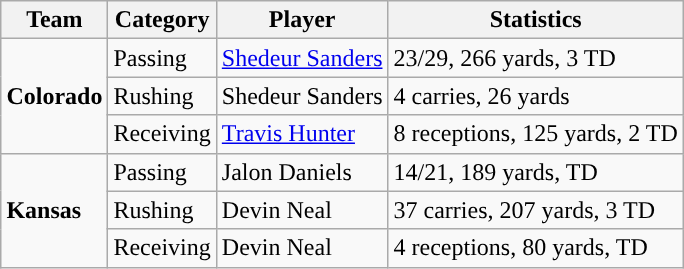<table class="wikitable" style="float: right;">
<tr>
<th>Team</th>
<th>Category</th>
<th>Player</th>
<th>Statistics</th>
</tr>
<tr>
<td rowspan=3><strong>Colorado</strong></td>
<td>Passing</td>
<td><a href='#'>Shedeur Sanders</a></td>
<td>23/29, 266 yards, 3 TD</td>
</tr>
<tr>
<td>Rushing</td>
<td>Shedeur Sanders</td>
<td>4 carries, 26 yards</td>
</tr>
<tr>
<td>Receiving</td>
<td><a href='#'>Travis Hunter</a></td>
<td>8 receptions, 125 yards, 2 TD</td>
</tr>
<tr>
<td rowspan=3><strong>Kansas</strong></td>
<td>Passing</td>
<td>Jalon Daniels</td>
<td>14/21, 189 yards, TD</td>
</tr>
<tr>
<td>Rushing</td>
<td>Devin Neal</td>
<td>37 carries, 207 yards, 3 TD</td>
</tr>
<tr>
<td>Receiving</td>
<td>Devin Neal</td>
<td>4 receptions, 80 yards, TD</td>
</tr>
</table>
